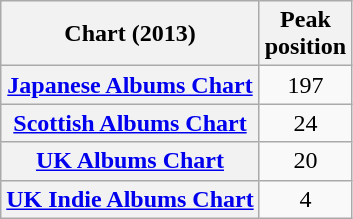<table class="wikitable sortable plainrowheaders" style="text-align:center">
<tr>
<th scope="col">Chart (2013)</th>
<th scope="col">Peak<br>position</th>
</tr>
<tr>
<th scope="row"><a href='#'>Japanese Albums Chart</a></th>
<td>197</td>
</tr>
<tr>
<th scope="row"><a href='#'>Scottish Albums Chart</a></th>
<td>24</td>
</tr>
<tr>
<th scope="row"><a href='#'>UK Albums Chart</a></th>
<td>20</td>
</tr>
<tr>
<th scope="row"><a href='#'>UK Indie Albums Chart</a></th>
<td>4</td>
</tr>
</table>
